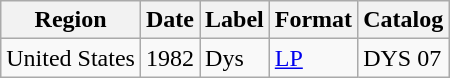<table class="wikitable">
<tr>
<th>Region</th>
<th>Date</th>
<th>Label</th>
<th>Format</th>
<th>Catalog</th>
</tr>
<tr>
<td>United States</td>
<td>1982</td>
<td>Dys</td>
<td><a href='#'>LP</a></td>
<td>DYS 07</td>
</tr>
</table>
